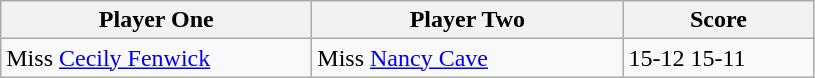<table class="wikitable">
<tr>
<th width=200>Player One</th>
<th width=200>Player Two</th>
<th width=120>Score</th>
</tr>
<tr>
<td> Miss <a href='#'>Cecily Fenwick</a></td>
<td> Miss <a href='#'>Nancy Cave</a></td>
<td>15-12 15-11</td>
</tr>
</table>
